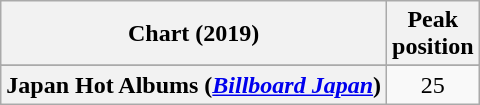<table class="wikitable plainrowheaders" style="text-align:center">
<tr>
<th scope="col">Chart (2019)</th>
<th scope="col">Peak<br>position</th>
</tr>
<tr>
</tr>
<tr>
<th scope="row">Japan Hot Albums (<em><a href='#'>Billboard Japan</a></em>)</th>
<td>25</td>
</tr>
</table>
